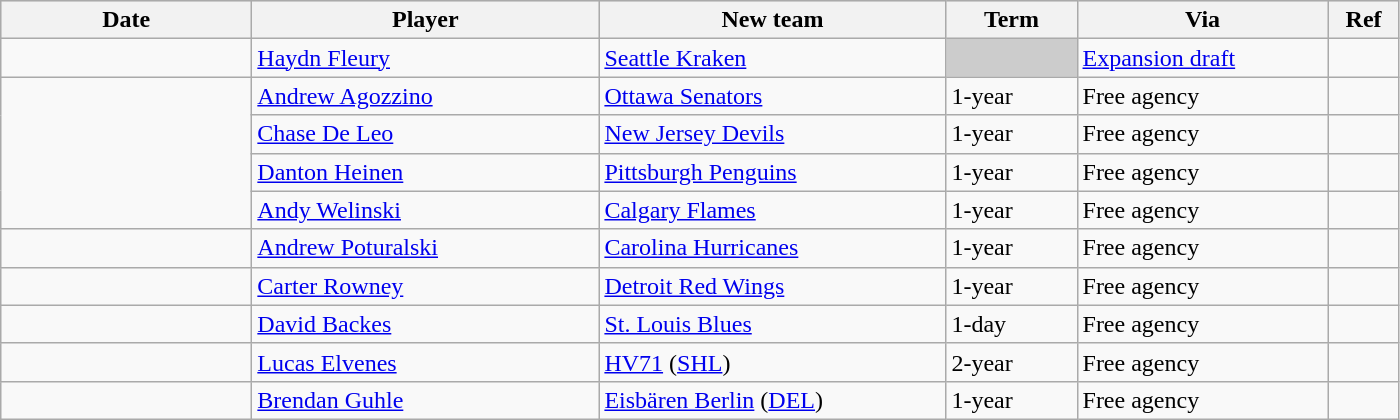<table class="wikitable">
<tr style="background:#ddd; text-align:center;">
<th style="width: 10em;">Date</th>
<th style="width: 14em;">Player</th>
<th style="width: 14em;">New team</th>
<th style="width: 5em;">Term</th>
<th style="width: 10em;">Via</th>
<th style="width: 2.5em;">Ref</th>
</tr>
<tr>
<td></td>
<td><a href='#'>Haydn Fleury</a></td>
<td><a href='#'>Seattle Kraken</a></td>
<td style="background:#ccc;"></td>
<td><a href='#'>Expansion draft</a></td>
<td></td>
</tr>
<tr>
<td rowspan=4></td>
<td><a href='#'>Andrew Agozzino</a></td>
<td><a href='#'>Ottawa Senators</a></td>
<td>1-year</td>
<td>Free agency</td>
<td></td>
</tr>
<tr>
<td><a href='#'>Chase De Leo</a></td>
<td><a href='#'>New Jersey Devils</a></td>
<td>1-year</td>
<td>Free agency</td>
<td></td>
</tr>
<tr>
<td><a href='#'>Danton Heinen</a></td>
<td><a href='#'>Pittsburgh Penguins</a></td>
<td>1-year</td>
<td>Free agency</td>
<td></td>
</tr>
<tr>
<td><a href='#'>Andy Welinski</a></td>
<td><a href='#'>Calgary Flames</a></td>
<td>1-year</td>
<td>Free agency</td>
<td></td>
</tr>
<tr>
<td></td>
<td><a href='#'>Andrew Poturalski</a></td>
<td><a href='#'>Carolina Hurricanes</a></td>
<td>1-year</td>
<td>Free agency</td>
<td></td>
</tr>
<tr>
<td></td>
<td><a href='#'>Carter Rowney</a></td>
<td><a href='#'>Detroit Red Wings</a></td>
<td>1-year</td>
<td>Free agency</td>
<td></td>
</tr>
<tr>
<td></td>
<td><a href='#'>David Backes</a></td>
<td><a href='#'>St. Louis Blues</a></td>
<td>1-day</td>
<td>Free agency</td>
<td></td>
</tr>
<tr>
<td></td>
<td><a href='#'>Lucas Elvenes</a></td>
<td><a href='#'>HV71</a> (<a href='#'>SHL</a>)</td>
<td>2-year</td>
<td>Free agency</td>
<td></td>
</tr>
<tr>
<td></td>
<td><a href='#'>Brendan Guhle</a></td>
<td><a href='#'>Eisbären Berlin</a> (<a href='#'>DEL</a>)</td>
<td>1-year</td>
<td>Free agency</td>
<td></td>
</tr>
</table>
